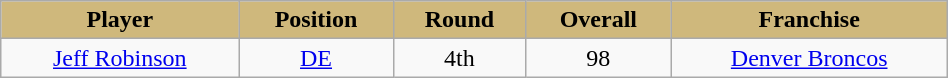<table class="wikitable" width="50%">
<tr align="center"  style="background:#CFB87C;color:black;">
<td><strong>Player</strong></td>
<td><strong>Position</strong></td>
<td><strong>Round</strong></td>
<td><strong>Overall</strong></td>
<td><strong>Franchise</strong></td>
</tr>
<tr align="center" bgcolor="">
<td><a href='#'>Jeff Robinson</a></td>
<td><a href='#'>DE</a></td>
<td>4th</td>
<td>98</td>
<td><a href='#'>Denver Broncos</a></td>
</tr>
</table>
